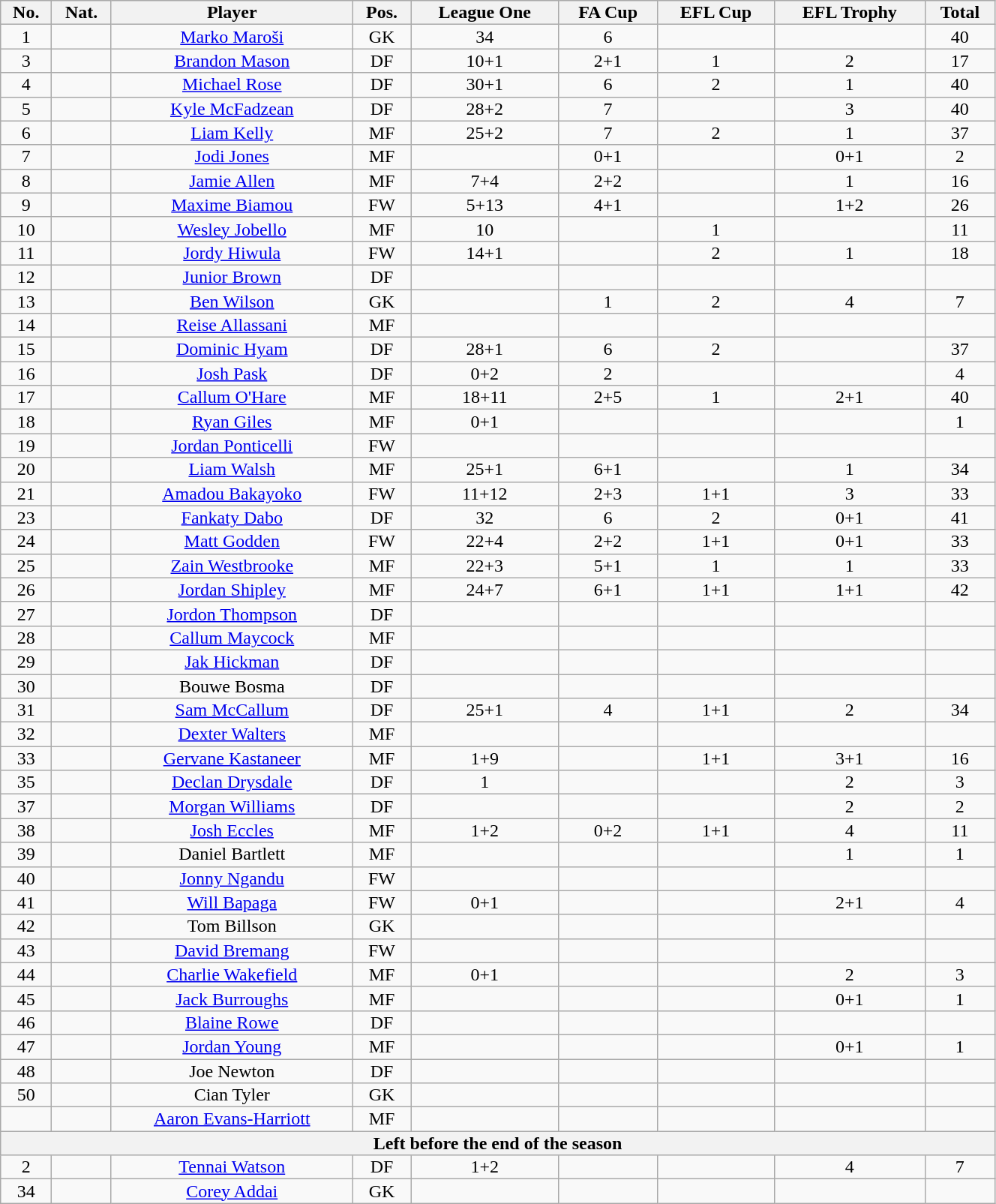<table class="wikitable sortable alternance" style="font-size:100%; text-align:center; line-height:14px; width:70%;">
<tr>
<th>No.</th>
<th>Nat.</th>
<th>Player</th>
<th>Pos.</th>
<th>League One</th>
<th>FA Cup</th>
<th>EFL Cup</th>
<th>EFL Trophy</th>
<th>Total</th>
</tr>
<tr>
<td>1</td>
<td></td>
<td><a href='#'>Marko Maroši</a></td>
<td>GK</td>
<td>34</td>
<td>6</td>
<td></td>
<td></td>
<td>40</td>
</tr>
<tr>
<td>3</td>
<td></td>
<td><a href='#'>Brandon Mason</a></td>
<td>DF</td>
<td>10+1</td>
<td>2+1</td>
<td>1</td>
<td>2</td>
<td>17</td>
</tr>
<tr>
<td>4</td>
<td></td>
<td><a href='#'>Michael Rose</a></td>
<td>DF</td>
<td>30+1</td>
<td>6</td>
<td>2</td>
<td>1</td>
<td>40</td>
</tr>
<tr>
<td>5</td>
<td></td>
<td><a href='#'>Kyle McFadzean</a></td>
<td>DF</td>
<td>28+2</td>
<td>7</td>
<td></td>
<td>3</td>
<td>40</td>
</tr>
<tr>
<td>6</td>
<td></td>
<td><a href='#'>Liam Kelly</a></td>
<td>MF</td>
<td>25+2</td>
<td>7</td>
<td>2</td>
<td>1</td>
<td>37</td>
</tr>
<tr>
<td>7</td>
<td></td>
<td><a href='#'>Jodi Jones</a></td>
<td>MF</td>
<td></td>
<td>0+1</td>
<td></td>
<td>0+1</td>
<td>2</td>
</tr>
<tr>
<td>8</td>
<td></td>
<td><a href='#'>Jamie Allen</a></td>
<td>MF</td>
<td>7+4</td>
<td>2+2</td>
<td></td>
<td>1</td>
<td>16</td>
</tr>
<tr>
<td>9</td>
<td></td>
<td><a href='#'>Maxime Biamou</a></td>
<td>FW</td>
<td>5+13</td>
<td>4+1</td>
<td></td>
<td>1+2</td>
<td>26</td>
</tr>
<tr>
<td>10</td>
<td></td>
<td><a href='#'>Wesley Jobello</a></td>
<td>MF</td>
<td>10</td>
<td></td>
<td>1</td>
<td></td>
<td>11</td>
</tr>
<tr>
<td>11</td>
<td></td>
<td><a href='#'>Jordy Hiwula</a></td>
<td>FW</td>
<td>14+1</td>
<td></td>
<td>2</td>
<td>1</td>
<td>18</td>
</tr>
<tr>
<td>12</td>
<td></td>
<td><a href='#'>Junior Brown</a></td>
<td>DF</td>
<td></td>
<td></td>
<td></td>
<td></td>
<td></td>
</tr>
<tr>
<td>13</td>
<td></td>
<td><a href='#'>Ben Wilson</a></td>
<td>GK</td>
<td></td>
<td>1</td>
<td>2</td>
<td>4</td>
<td>7</td>
</tr>
<tr>
<td>14</td>
<td></td>
<td><a href='#'>Reise Allassani</a></td>
<td>MF</td>
<td></td>
<td></td>
<td></td>
<td></td>
<td></td>
</tr>
<tr>
<td>15</td>
<td></td>
<td><a href='#'>Dominic Hyam</a></td>
<td>DF</td>
<td>28+1</td>
<td>6</td>
<td>2</td>
<td></td>
<td>37</td>
</tr>
<tr>
<td>16</td>
<td></td>
<td><a href='#'>Josh Pask</a></td>
<td>DF</td>
<td>0+2</td>
<td>2</td>
<td></td>
<td></td>
<td>4</td>
</tr>
<tr>
<td>17</td>
<td></td>
<td><a href='#'>Callum O'Hare</a></td>
<td>MF</td>
<td>18+11</td>
<td>2+5</td>
<td>1</td>
<td>2+1</td>
<td>40</td>
</tr>
<tr>
<td>18</td>
<td></td>
<td><a href='#'>Ryan Giles</a></td>
<td>MF</td>
<td>0+1</td>
<td></td>
<td></td>
<td></td>
<td>1</td>
</tr>
<tr>
<td>19</td>
<td></td>
<td><a href='#'>Jordan Ponticelli</a></td>
<td>FW</td>
<td></td>
<td></td>
<td></td>
<td></td>
<td></td>
</tr>
<tr>
<td>20</td>
<td></td>
<td><a href='#'>Liam Walsh</a></td>
<td>MF</td>
<td>25+1</td>
<td>6+1</td>
<td></td>
<td>1</td>
<td>34</td>
</tr>
<tr>
<td>21</td>
<td></td>
<td><a href='#'>Amadou Bakayoko</a></td>
<td>FW</td>
<td>11+12</td>
<td>2+3</td>
<td>1+1</td>
<td>3</td>
<td>33</td>
</tr>
<tr>
<td>23</td>
<td></td>
<td><a href='#'>Fankaty Dabo</a></td>
<td>DF</td>
<td>32</td>
<td>6</td>
<td>2</td>
<td>0+1</td>
<td>41</td>
</tr>
<tr>
<td>24</td>
<td></td>
<td><a href='#'>Matt Godden</a></td>
<td>FW</td>
<td>22+4</td>
<td>2+2</td>
<td>1+1</td>
<td>0+1</td>
<td>33</td>
</tr>
<tr>
<td>25</td>
<td></td>
<td><a href='#'>Zain Westbrooke</a></td>
<td>MF</td>
<td>22+3</td>
<td>5+1</td>
<td>1</td>
<td>1</td>
<td>33</td>
</tr>
<tr>
<td>26</td>
<td></td>
<td><a href='#'>Jordan Shipley</a></td>
<td>MF</td>
<td>24+7</td>
<td>6+1</td>
<td>1+1</td>
<td>1+1</td>
<td>42</td>
</tr>
<tr>
<td>27</td>
<td></td>
<td><a href='#'>Jordon Thompson</a></td>
<td>DF</td>
<td></td>
<td></td>
<td></td>
<td></td>
<td></td>
</tr>
<tr>
<td>28</td>
<td></td>
<td><a href='#'>Callum Maycock</a></td>
<td>MF</td>
<td></td>
<td></td>
<td></td>
<td></td>
<td></td>
</tr>
<tr>
<td>29</td>
<td></td>
<td><a href='#'>Jak Hickman</a></td>
<td>DF</td>
<td></td>
<td></td>
<td></td>
<td></td>
<td></td>
</tr>
<tr>
<td>30</td>
<td></td>
<td>Bouwe Bosma</td>
<td>DF</td>
<td></td>
<td></td>
<td></td>
<td></td>
<td></td>
</tr>
<tr>
<td>31</td>
<td></td>
<td><a href='#'>Sam McCallum</a></td>
<td>DF</td>
<td>25+1</td>
<td>4</td>
<td>1+1</td>
<td>2</td>
<td>34</td>
</tr>
<tr>
<td>32</td>
<td></td>
<td><a href='#'>Dexter Walters</a></td>
<td>MF</td>
<td></td>
<td></td>
<td></td>
<td></td>
<td></td>
</tr>
<tr>
<td>33</td>
<td></td>
<td><a href='#'>Gervane Kastaneer</a></td>
<td>MF</td>
<td>1+9</td>
<td></td>
<td>1+1</td>
<td>3+1</td>
<td>16</td>
</tr>
<tr>
<td>35</td>
<td></td>
<td><a href='#'>Declan Drysdale</a></td>
<td>DF</td>
<td>1</td>
<td></td>
<td></td>
<td>2</td>
<td>3</td>
</tr>
<tr>
<td>37</td>
<td></td>
<td><a href='#'>Morgan Williams</a></td>
<td>DF</td>
<td></td>
<td></td>
<td></td>
<td>2</td>
<td>2</td>
</tr>
<tr>
<td>38</td>
<td></td>
<td><a href='#'>Josh Eccles</a></td>
<td>MF</td>
<td>1+2</td>
<td>0+2</td>
<td>1+1</td>
<td>4</td>
<td>11</td>
</tr>
<tr>
<td>39</td>
<td></td>
<td>Daniel Bartlett</td>
<td>MF</td>
<td></td>
<td></td>
<td></td>
<td>1</td>
<td>1</td>
</tr>
<tr>
<td>40</td>
<td></td>
<td><a href='#'>Jonny Ngandu</a></td>
<td>FW</td>
<td></td>
<td></td>
<td></td>
<td></td>
<td></td>
</tr>
<tr>
<td>41</td>
<td></td>
<td><a href='#'>Will Bapaga</a></td>
<td>FW</td>
<td>0+1</td>
<td></td>
<td></td>
<td>2+1</td>
<td>4</td>
</tr>
<tr>
<td>42</td>
<td></td>
<td>Tom Billson</td>
<td>GK</td>
<td></td>
<td></td>
<td></td>
<td></td>
<td></td>
</tr>
<tr>
<td>43</td>
<td></td>
<td><a href='#'>David Bremang</a></td>
<td>FW</td>
<td></td>
<td></td>
<td></td>
<td></td>
<td></td>
</tr>
<tr>
<td>44</td>
<td></td>
<td><a href='#'>Charlie Wakefield</a></td>
<td>MF</td>
<td>0+1</td>
<td></td>
<td></td>
<td>2</td>
<td>3</td>
</tr>
<tr>
<td>45</td>
<td></td>
<td><a href='#'>Jack Burroughs</a></td>
<td>MF</td>
<td></td>
<td></td>
<td></td>
<td>0+1</td>
<td>1</td>
</tr>
<tr>
<td>46</td>
<td></td>
<td><a href='#'>Blaine Rowe</a></td>
<td>DF</td>
<td></td>
<td></td>
<td></td>
<td></td>
<td></td>
</tr>
<tr>
<td>47</td>
<td></td>
<td><a href='#'>Jordan Young</a></td>
<td>MF</td>
<td></td>
<td></td>
<td></td>
<td>0+1</td>
<td>1</td>
</tr>
<tr>
<td>48</td>
<td></td>
<td>Joe Newton</td>
<td>DF</td>
<td></td>
<td></td>
<td></td>
<td></td>
<td></td>
</tr>
<tr>
<td>50</td>
<td></td>
<td>Cian Tyler</td>
<td>GK</td>
<td></td>
<td></td>
<td></td>
<td></td>
<td></td>
</tr>
<tr>
<td></td>
<td></td>
<td><a href='#'>Aaron Evans-Harriott</a></td>
<td>MF</td>
<td></td>
<td></td>
<td></td>
<td></td>
<td></td>
</tr>
<tr>
<th colspan="9">Left before the end of the season</th>
</tr>
<tr>
<td>2</td>
<td></td>
<td><a href='#'>Tennai Watson</a></td>
<td>DF</td>
<td>1+2</td>
<td></td>
<td></td>
<td>4</td>
<td>7</td>
</tr>
<tr>
<td>34</td>
<td></td>
<td><a href='#'>Corey Addai</a></td>
<td>GK</td>
<td></td>
<td></td>
<td></td>
<td></td>
<td></td>
</tr>
</table>
